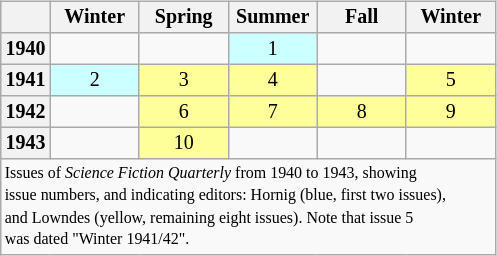<table class="wikitable" style="font-size: 10pt; line-height: 11pt; margin-left: 2em; text-align: center; float: right">
<tr>
<th></th>
<th>Winter</th>
<th>Spring</th>
<th>Summer</th>
<th>Fall</th>
<th>Winter</th>
</tr>
<tr>
<th>1940</th>
<td></td>
<td></td>
<td bgcolor=#ccffff>1</td>
<td></td>
<td></td>
</tr>
<tr>
<th style="width:10%;">1941</th>
<td style="width:18%;" bgcolor=#ccffff>2</td>
<td style="width:18%;" bgcolor=#ffff99>3</td>
<td style="width:18%;" bgcolor=#ffff99>4</td>
<td></td>
<td style="width:18%;" bgcolor=#ffff99>5</td>
</tr>
<tr>
<th>1942</th>
<td></td>
<td bgcolor=#ffff99>6</td>
<td bgcolor=#ffff99>7</td>
<td bgcolor=#ffff99>8</td>
<td style="width:18%;" bgcolor=#ffff99>9</td>
</tr>
<tr>
<th>1943</th>
<td></td>
<td bgcolor=#ffff99>10</td>
<td></td>
<td></td>
<td></td>
</tr>
<tr>
<td colspan="13" style=" width:100%; font-size: 8pt; text-align:left">Issues of <em>Science Fiction Quarterly</em> from 1940 to 1943, showing<br>issue numbers, and indicating editors: Hornig (blue, first two issues),<br>and Lowndes (yellow, remaining eight issues). Note that issue 5<br>was dated "Winter 1941/42".</td>
</tr>
</table>
